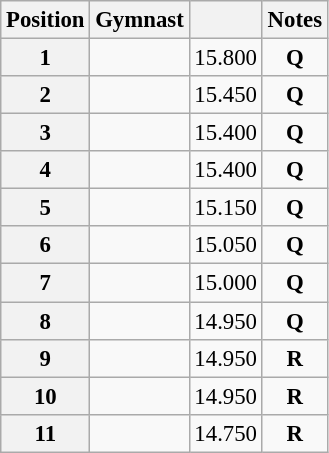<table class="wikitable sortable" style="text-align:center; font-size:95%">
<tr>
<th scope=col>Position</th>
<th scope=col>Gymnast</th>
<th scope=col></th>
<th scope=col>Notes</th>
</tr>
<tr>
<th scope=row>1</th>
<td align=left></td>
<td>15.800</td>
<td><strong>Q</strong></td>
</tr>
<tr>
<th scope=row>2</th>
<td align=left></td>
<td>15.450</td>
<td><strong>Q</strong></td>
</tr>
<tr>
<th scope=row>3</th>
<td align=left></td>
<td>15.400</td>
<td><strong>Q</strong></td>
</tr>
<tr>
<th scope=row>4</th>
<td align=left></td>
<td>15.400</td>
<td><strong>Q</strong></td>
</tr>
<tr>
<th scope=row>5</th>
<td align=left></td>
<td>15.150</td>
<td><strong>Q</strong></td>
</tr>
<tr>
<th scope=row>6</th>
<td align=left></td>
<td>15.050</td>
<td><strong>Q</strong></td>
</tr>
<tr>
<th scope=row>7</th>
<td align=left></td>
<td>15.000</td>
<td><strong>Q</strong></td>
</tr>
<tr>
<th scope=row>8</th>
<td align=left></td>
<td>14.950</td>
<td><strong>Q</strong></td>
</tr>
<tr>
<th scope=row>9</th>
<td align=left></td>
<td>14.950</td>
<td><strong>R</strong></td>
</tr>
<tr>
<th scope=row>10</th>
<td align=left></td>
<td>14.950</td>
<td><strong>R</strong></td>
</tr>
<tr>
<th scope=row>11</th>
<td align=left></td>
<td>14.750</td>
<td><strong>R</strong></td>
</tr>
</table>
